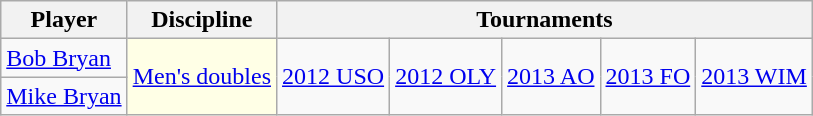<table class="wikitable" style="text-align:center">
<tr>
<th scope="col">Player</th>
<th scope="col" style="width:140">Discipline</th>
<th scope="colgroup" colspan="5">Tournaments</th>
</tr>
<tr>
<td style="text-align: left;"> <a href='#'>Bob Bryan</a></td>
<td rowspan="2" style="background:#ffffe6;text-align: left;" data-sort-value="3"><a href='#'>Men's doubles</a></td>
<td rowspan="2"><a href='#'>2012 USO</a></td>
<td rowspan="2"><a href='#'>2012 OLY</a></td>
<td rowspan="2"><a href='#'>2013 AO</a></td>
<td rowspan="2"><a href='#'>2013 FO</a></td>
<td rowspan="2"><a href='#'>2013 WIM</a></td>
</tr>
<tr>
<td style="text-align: left;"> <a href='#'>Mike Bryan</a></td>
</tr>
</table>
